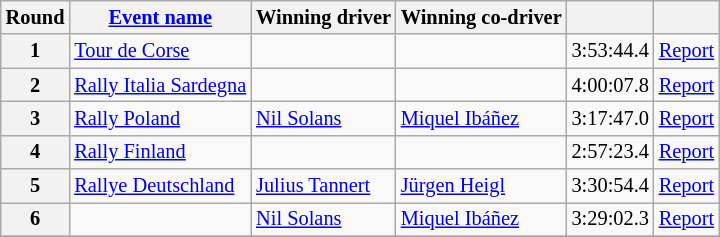<table class="wikitable" style="font-size:85%">
<tr>
<th>Round</th>
<th><a href='#'>Event name</a></th>
<th>Winning driver</th>
<th>Winning co-driver</th>
<th></th>
<th></th>
</tr>
<tr>
<th>1</th>
<td> <a href='#'>Tour de Corse</a></td>
<td></td>
<td></td>
<td align="center">3:53:44.4</td>
<td><a href='#'>Report</a></td>
</tr>
<tr>
<th>2</th>
<td> <a href='#'>Rally Italia Sardegna</a></td>
<td></td>
<td></td>
<td align="center">4:00:07.8</td>
<td><a href='#'>Report</a></td>
</tr>
<tr>
<th>3</th>
<td> <a href='#'>Rally Poland</a></td>
<td> <a href='#'>Nil Solans</a></td>
<td> <a href='#'>Miquel Ibáñez</a></td>
<td align="center">3:17:47.0</td>
<td><a href='#'>Report</a></td>
</tr>
<tr>
<th>4</th>
<td> <a href='#'>Rally Finland</a></td>
<td></td>
<td></td>
<td align="center">2:57:23.4</td>
<td><a href='#'>Report</a></td>
</tr>
<tr>
<th>5</th>
<td> <a href='#'>Rallye Deutschland</a></td>
<td> <a href='#'>Julius Tannert</a></td>
<td style="padding-right:24px"> <a href='#'>Jürgen Heigl</a></td>
<td align="center">3:30:54.4</td>
<td><a href='#'>Report</a></td>
</tr>
<tr>
<th>6</th>
<td></td>
<td> <a href='#'>Nil Solans</a></td>
<td style="padding-right:24px"> <a href='#'>Miquel Ibáñez</a></td>
<td align="center">3:29:02.3</td>
<td><a href='#'>Report</a></td>
</tr>
<tr>
</tr>
</table>
